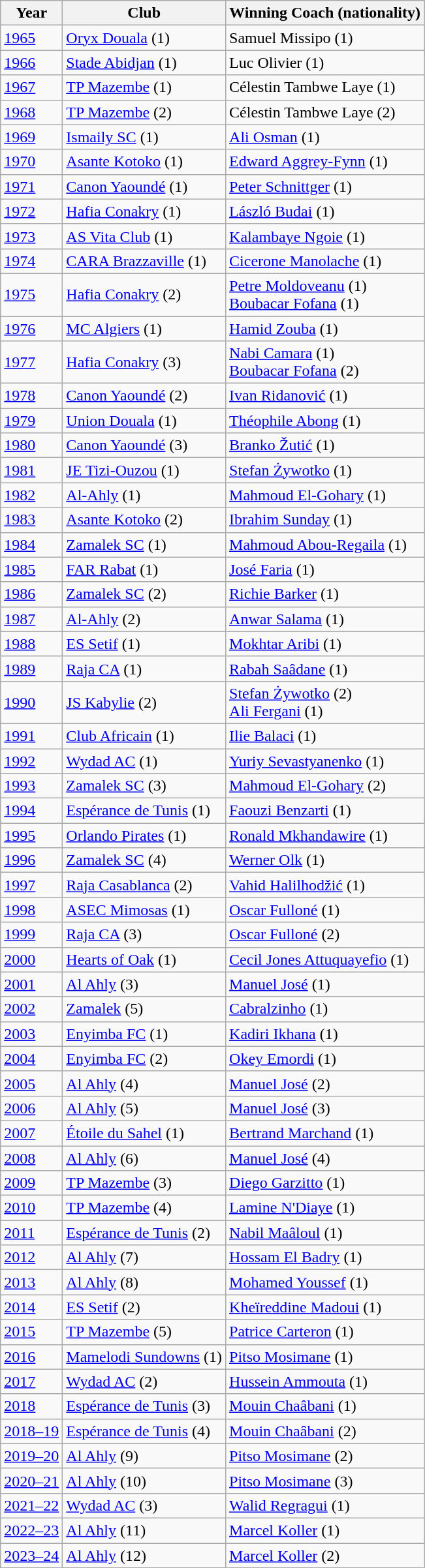<table class="wikitable">
<tr>
<th>Year</th>
<th>Club</th>
<th>Winning Coach (nationality)</th>
</tr>
<tr>
<td><a href='#'>1965</a></td>
<td> <a href='#'>Oryx Douala</a> (1)</td>
<td> Samuel Missipo (1)</td>
</tr>
<tr>
<td><a href='#'>1966</a></td>
<td> <a href='#'>Stade Abidjan</a> (1)</td>
<td> Luc Olivier (1)</td>
</tr>
<tr>
<td><a href='#'>1967</a></td>
<td> <a href='#'>TP Mazembe</a> (1)</td>
<td> Célestin Tambwe Laye (1)</td>
</tr>
<tr>
<td><a href='#'>1968</a></td>
<td> <a href='#'>TP Mazembe</a> (2)</td>
<td> Célestin Tambwe Laye (2)</td>
</tr>
<tr>
<td><a href='#'>1969</a></td>
<td> <a href='#'>Ismaily SC</a> (1)</td>
<td> <a href='#'>Ali Osman</a> (1)</td>
</tr>
<tr>
<td><a href='#'>1970</a></td>
<td> <a href='#'>Asante Kotoko</a> (1)</td>
<td> <a href='#'>Edward Aggrey-Fynn</a> (1)</td>
</tr>
<tr>
<td><a href='#'>1971</a></td>
<td> <a href='#'>Canon Yaoundé</a> (1)</td>
<td> <a href='#'>Peter Schnittger</a> (1)</td>
</tr>
<tr>
<td><a href='#'>1972</a></td>
<td> <a href='#'>Hafia Conakry</a> (1)</td>
<td> <a href='#'>László Budai</a> (1)</td>
</tr>
<tr>
<td><a href='#'>1973</a></td>
<td> <a href='#'>AS Vita Club</a> (1)</td>
<td> <a href='#'>Kalambaye Ngoie</a> (1)</td>
</tr>
<tr>
<td><a href='#'>1974</a></td>
<td> <a href='#'>CARA Brazzaville</a> (1)</td>
<td> <a href='#'>Cicerone Manolache</a> (1)</td>
</tr>
<tr>
<td><a href='#'>1975</a></td>
<td> <a href='#'>Hafia Conakry</a> (2)</td>
<td> <a href='#'>Petre Moldoveanu</a> (1)<br> <a href='#'>Boubacar Fofana</a> (1)</td>
</tr>
<tr>
<td><a href='#'>1976</a></td>
<td> <a href='#'>MC Algiers</a> (1)</td>
<td> <a href='#'>Hamid Zouba</a> (1)</td>
</tr>
<tr>
<td><a href='#'>1977</a></td>
<td> <a href='#'>Hafia Conakry</a> (3)</td>
<td> <a href='#'>Nabi Camara</a> (1)<br> <a href='#'>Boubacar Fofana</a> (2)</td>
</tr>
<tr>
<td><a href='#'>1978</a></td>
<td> <a href='#'>Canon Yaoundé</a> (2)</td>
<td> <a href='#'>Ivan Ridanović</a> (1)</td>
</tr>
<tr>
<td><a href='#'>1979</a></td>
<td> <a href='#'>Union Douala</a> (1)</td>
<td> <a href='#'>Théophile Abong</a> (1)</td>
</tr>
<tr>
<td><a href='#'>1980</a></td>
<td> <a href='#'>Canon Yaoundé</a> (3)</td>
<td> <a href='#'>Branko Žutić</a> (1)</td>
</tr>
<tr>
<td><a href='#'>1981</a></td>
<td> <a href='#'>JE Tizi-Ouzou</a> (1)</td>
<td> <a href='#'>Stefan Żywotko</a> (1)</td>
</tr>
<tr>
<td><a href='#'>1982</a></td>
<td> <a href='#'>Al-Ahly</a> (1)</td>
<td> <a href='#'>Mahmoud El-Gohary</a> (1)</td>
</tr>
<tr>
<td><a href='#'>1983</a></td>
<td> <a href='#'>Asante Kotoko</a> (2)</td>
<td> <a href='#'>Ibrahim Sunday</a> (1)</td>
</tr>
<tr>
<td><a href='#'>1984</a></td>
<td> <a href='#'>Zamalek SC</a> (1)</td>
<td> <a href='#'>Mahmoud Abou-Regaila</a> (1)</td>
</tr>
<tr>
<td><a href='#'>1985</a></td>
<td> <a href='#'>FAR Rabat</a> (1)</td>
<td> <a href='#'>José Faria</a> (1)</td>
</tr>
<tr>
<td><a href='#'>1986</a></td>
<td> <a href='#'>Zamalek SC</a> (2)</td>
<td> <a href='#'>Richie Barker</a> (1)</td>
</tr>
<tr>
<td><a href='#'>1987</a></td>
<td> <a href='#'>Al-Ahly</a> (2)</td>
<td> <a href='#'>Anwar Salama</a> (1)</td>
</tr>
<tr>
<td><a href='#'>1988</a></td>
<td> <a href='#'>ES Setif</a> (1)</td>
<td> <a href='#'>Mokhtar Aribi</a> (1)</td>
</tr>
<tr>
<td><a href='#'>1989</a></td>
<td> <a href='#'>Raja CA</a> (1)</td>
<td> <a href='#'>Rabah Saâdane</a> (1)</td>
</tr>
<tr>
<td><a href='#'>1990</a></td>
<td> <a href='#'>JS Kabylie</a> (2)</td>
<td> <a href='#'>Stefan Żywotko</a> (2)<br> <a href='#'>Ali Fergani</a> (1)</td>
</tr>
<tr>
<td><a href='#'>1991</a></td>
<td> <a href='#'>Club Africain</a> (1)</td>
<td> <a href='#'>Ilie Balaci</a> (1)</td>
</tr>
<tr>
<td><a href='#'>1992</a></td>
<td> <a href='#'>Wydad AC</a> (1)</td>
<td> <a href='#'>Yuriy Sevastyanenko</a> (1)</td>
</tr>
<tr>
<td><a href='#'>1993</a></td>
<td> <a href='#'>Zamalek SC</a> (3)</td>
<td> <a href='#'>Mahmoud El-Gohary</a> (2)</td>
</tr>
<tr>
<td><a href='#'>1994</a></td>
<td> <a href='#'>Espérance de Tunis</a> (1)</td>
<td> <a href='#'>Faouzi Benzarti</a> (1)</td>
</tr>
<tr>
<td><a href='#'>1995</a></td>
<td> <a href='#'>Orlando Pirates</a> (1)</td>
<td> <a href='#'>Ronald Mkhandawire</a> (1)</td>
</tr>
<tr>
<td><a href='#'>1996</a></td>
<td> <a href='#'>Zamalek SC</a> (4)</td>
<td> <a href='#'>Werner Olk</a> (1)</td>
</tr>
<tr>
<td><a href='#'>1997</a></td>
<td> <a href='#'>Raja Casablanca</a> (2)</td>
<td> <a href='#'>Vahid Halilhodžić</a> (1)</td>
</tr>
<tr>
<td><a href='#'>1998</a></td>
<td> <a href='#'>ASEC Mimosas</a> (1)</td>
<td> <a href='#'>Oscar Fulloné</a> (1)</td>
</tr>
<tr>
<td><a href='#'>1999</a></td>
<td> <a href='#'>Raja CA</a> (3)</td>
<td> <a href='#'>Oscar Fulloné</a> (2)</td>
</tr>
<tr>
<td><a href='#'>2000</a></td>
<td> <a href='#'>Hearts of Oak</a> (1)</td>
<td> <a href='#'>Cecil Jones Attuquayefio</a> (1)</td>
</tr>
<tr>
<td><a href='#'>2001</a></td>
<td> <a href='#'>Al Ahly</a> (3)</td>
<td> <a href='#'>Manuel José</a> (1)</td>
</tr>
<tr>
<td><a href='#'>2002</a></td>
<td> <a href='#'>Zamalek</a> (5)</td>
<td> <a href='#'>Cabralzinho</a> (1)</td>
</tr>
<tr>
<td><a href='#'>2003</a></td>
<td> <a href='#'>Enyimba FC</a> (1)</td>
<td> <a href='#'>Kadiri Ikhana</a> (1)</td>
</tr>
<tr>
<td><a href='#'>2004</a></td>
<td> <a href='#'>Enyimba FC</a> (2)</td>
<td> <a href='#'>Okey Emordi</a> (1)</td>
</tr>
<tr>
<td><a href='#'>2005</a></td>
<td> <a href='#'>Al Ahly</a> (4)</td>
<td> <a href='#'>Manuel José</a> (2)</td>
</tr>
<tr>
<td><a href='#'>2006</a></td>
<td> <a href='#'>Al Ahly</a> (5)</td>
<td> <a href='#'>Manuel José</a> (3)</td>
</tr>
<tr>
<td><a href='#'>2007</a></td>
<td> <a href='#'>Étoile du Sahel</a> (1)</td>
<td> <a href='#'>Bertrand Marchand</a> (1)</td>
</tr>
<tr>
<td><a href='#'>2008</a></td>
<td> <a href='#'>Al Ahly</a> (6)</td>
<td> <a href='#'>Manuel José</a> (4)</td>
</tr>
<tr>
<td><a href='#'>2009</a></td>
<td> <a href='#'>TP Mazembe</a> (3)</td>
<td> <a href='#'>Diego Garzitto</a> (1)</td>
</tr>
<tr>
<td><a href='#'>2010</a></td>
<td> <a href='#'>TP Mazembe</a> (4)</td>
<td> <a href='#'>Lamine N'Diaye</a> (1)</td>
</tr>
<tr>
<td><a href='#'>2011</a></td>
<td> <a href='#'>Espérance de Tunis</a> (2)</td>
<td> <a href='#'>Nabil Maâloul</a> (1)</td>
</tr>
<tr>
<td><a href='#'>2012</a></td>
<td> <a href='#'>Al Ahly</a> (7)</td>
<td> <a href='#'>Hossam El Badry</a> (1)</td>
</tr>
<tr>
<td><a href='#'>2013</a></td>
<td> <a href='#'>Al Ahly</a> (8)</td>
<td> <a href='#'>Mohamed Youssef</a> (1)</td>
</tr>
<tr>
<td><a href='#'>2014</a></td>
<td> <a href='#'>ES Setif</a> (2)</td>
<td> <a href='#'>Kheïreddine Madoui</a> (1)</td>
</tr>
<tr>
<td><a href='#'>2015</a></td>
<td> <a href='#'>TP Mazembe</a> (5)</td>
<td> <a href='#'>Patrice Carteron</a> (1)</td>
</tr>
<tr>
<td><a href='#'>2016</a></td>
<td> <a href='#'>Mamelodi Sundowns</a> (1)</td>
<td> <a href='#'>Pitso Mosimane</a> (1)</td>
</tr>
<tr>
<td><a href='#'>2017</a></td>
<td> <a href='#'>Wydad AC</a> (2)</td>
<td> <a href='#'>Hussein Ammouta</a> (1)</td>
</tr>
<tr>
<td><a href='#'>2018</a></td>
<td> <a href='#'>Espérance de Tunis</a> (3)</td>
<td> <a href='#'>Mouin Chaâbani</a> (1)</td>
</tr>
<tr>
<td><a href='#'>2018–19</a></td>
<td> <a href='#'>Espérance de Tunis</a> (4)</td>
<td> <a href='#'>Mouin Chaâbani</a> (2)</td>
</tr>
<tr>
<td><a href='#'>2019–20</a></td>
<td> <a href='#'>Al Ahly</a> (9)</td>
<td> <a href='#'>Pitso Mosimane</a> (2)</td>
</tr>
<tr>
<td><a href='#'>2020–21</a></td>
<td> <a href='#'>Al Ahly</a> (10)</td>
<td> <a href='#'>Pitso Mosimane</a> (3)</td>
</tr>
<tr>
<td><a href='#'>2021–22</a></td>
<td> <a href='#'>Wydad AC</a> (3)</td>
<td> <a href='#'>Walid Regragui</a> (1)</td>
</tr>
<tr>
<td><a href='#'>2022–23</a></td>
<td> <a href='#'>Al Ahly</a> (11)</td>
<td> <a href='#'>Marcel Koller</a> (1)</td>
</tr>
<tr>
<td><a href='#'>2023–24</a></td>
<td> <a href='#'>Al Ahly</a> (12)</td>
<td> <a href='#'>Marcel Koller</a> (2)</td>
</tr>
</table>
